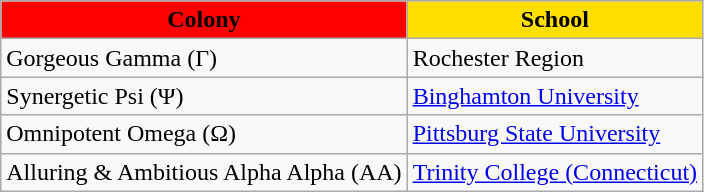<table class="wikitable">
<tr>
<th style="background:#FF0000">Colony</th>
<th style="background:#FFDF00">School</th>
</tr>
<tr>
<td>Gorgeous Gamma (Γ)</td>
<td>Rochester Region</td>
</tr>
<tr>
<td>Synergetic Psi (Ψ)</td>
<td><a href='#'>Binghamton University</a></td>
</tr>
<tr>
<td>Omnipotent Omega (Ω)</td>
<td><a href='#'>Pittsburg State University</a></td>
</tr>
<tr>
<td>Alluring & Ambitious Alpha Alpha (AA)</td>
<td><a href='#'>Trinity College (Connecticut)</a></td>
</tr>
</table>
